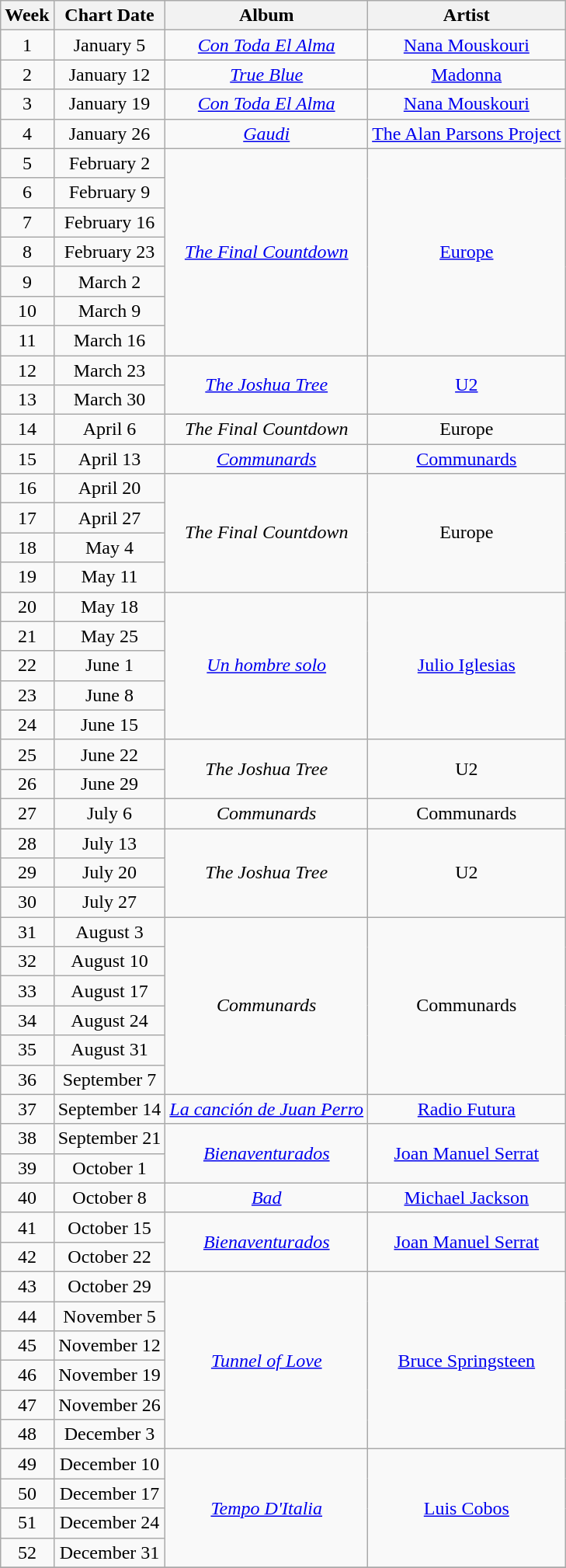<table class="wikitable" style="text-align: center">
<tr>
<th width="">Week</th>
<th width="">Chart Date</th>
<th width="">Album</th>
<th width="">Artist</th>
</tr>
<tr>
<td>1</td>
<td>January 5</td>
<td><em><a href='#'>Con Toda El Alma</a></em></td>
<td><a href='#'>Nana Mouskouri</a></td>
</tr>
<tr>
<td>2</td>
<td>January 12</td>
<td><em><a href='#'>True Blue</a></em></td>
<td><a href='#'>Madonna</a></td>
</tr>
<tr>
<td>3</td>
<td>January 19</td>
<td><em><a href='#'>Con Toda El Alma</a></em></td>
<td><a href='#'>Nana Mouskouri</a></td>
</tr>
<tr>
<td>4</td>
<td>January 26</td>
<td><em><a href='#'>Gaudi</a></em></td>
<td><a href='#'>The Alan Parsons Project</a></td>
</tr>
<tr>
<td>5</td>
<td>February 2</td>
<td rowspan="7"><em><a href='#'>The Final Countdown</a></em></td>
<td rowspan="7"><a href='#'>Europe</a></td>
</tr>
<tr>
<td>6</td>
<td>February 9</td>
</tr>
<tr>
<td>7</td>
<td>February 16</td>
</tr>
<tr>
<td>8</td>
<td>February 23</td>
</tr>
<tr>
<td>9</td>
<td>March 2</td>
</tr>
<tr>
<td>10</td>
<td>March 9</td>
</tr>
<tr>
<td>11</td>
<td>March 16</td>
</tr>
<tr>
<td>12</td>
<td>March 23</td>
<td rowspan="2"><em><a href='#'>The Joshua Tree</a></em></td>
<td rowspan="2"><a href='#'>U2</a></td>
</tr>
<tr>
<td>13</td>
<td>March 30</td>
</tr>
<tr>
<td>14</td>
<td>April 6</td>
<td><em>The Final Countdown</em></td>
<td>Europe</td>
</tr>
<tr>
<td>15</td>
<td>April 13</td>
<td><em><a href='#'>Communards</a></em></td>
<td><a href='#'>Communards</a></td>
</tr>
<tr>
<td>16</td>
<td>April 20</td>
<td rowspan="4"><em>The Final Countdown</em></td>
<td rowspan="4">Europe</td>
</tr>
<tr>
<td>17</td>
<td>April 27</td>
</tr>
<tr>
<td>18</td>
<td>May 4</td>
</tr>
<tr>
<td>19</td>
<td>May 11</td>
</tr>
<tr>
<td>20</td>
<td>May 18</td>
<td rowspan="5"><em><a href='#'>Un hombre solo</a></em></td>
<td rowspan="5"><a href='#'>Julio Iglesias</a></td>
</tr>
<tr>
<td>21</td>
<td>May 25</td>
</tr>
<tr>
<td>22</td>
<td>June 1</td>
</tr>
<tr>
<td>23</td>
<td>June 8</td>
</tr>
<tr>
<td>24</td>
<td>June 15</td>
</tr>
<tr>
<td>25</td>
<td>June 22</td>
<td rowspan="2"><em>The Joshua Tree</em></td>
<td rowspan="2">U2</td>
</tr>
<tr>
<td>26</td>
<td>June 29</td>
</tr>
<tr>
<td>27</td>
<td>July 6</td>
<td><em>Communards</em></td>
<td>Communards</td>
</tr>
<tr>
<td>28</td>
<td>July 13</td>
<td rowspan="3"><em>The Joshua Tree</em></td>
<td rowspan="3">U2</td>
</tr>
<tr>
<td>29</td>
<td>July 20</td>
</tr>
<tr>
<td>30</td>
<td>July 27</td>
</tr>
<tr>
<td>31</td>
<td>August 3</td>
<td rowspan="6"><em>Communards</em></td>
<td rowspan="6">Communards</td>
</tr>
<tr>
<td>32</td>
<td>August 10</td>
</tr>
<tr>
<td>33</td>
<td>August 17</td>
</tr>
<tr>
<td>34</td>
<td>August 24</td>
</tr>
<tr>
<td>35</td>
<td>August 31</td>
</tr>
<tr>
<td>36</td>
<td>September 7</td>
</tr>
<tr>
<td>37</td>
<td>September 14</td>
<td><em><a href='#'>La canción de Juan Perro</a></em></td>
<td><a href='#'>Radio Futura</a></td>
</tr>
<tr>
<td>38</td>
<td>September 21</td>
<td rowspan="2"><em><a href='#'>Bienaventurados</a></em></td>
<td rowspan="2"><a href='#'>Joan Manuel Serrat</a></td>
</tr>
<tr>
<td>39</td>
<td>October 1</td>
</tr>
<tr>
<td>40</td>
<td>October 8</td>
<td><em><a href='#'>Bad</a></em></td>
<td><a href='#'>Michael Jackson</a></td>
</tr>
<tr>
<td>41</td>
<td>October 15</td>
<td rowspan="2"><em><a href='#'>Bienaventurados</a></em></td>
<td rowspan="2"><a href='#'>Joan Manuel Serrat</a></td>
</tr>
<tr>
<td>42</td>
<td>October 22</td>
</tr>
<tr>
<td>43</td>
<td>October 29</td>
<td rowspan="6"><em><a href='#'>Tunnel of Love</a></em></td>
<td rowspan="6"><a href='#'>Bruce Springsteen</a></td>
</tr>
<tr>
<td>44</td>
<td>November 5</td>
</tr>
<tr>
<td>45</td>
<td>November 12</td>
</tr>
<tr>
<td>46</td>
<td>November 19</td>
</tr>
<tr>
<td>47</td>
<td>November 26</td>
</tr>
<tr>
<td>48</td>
<td>December 3</td>
</tr>
<tr>
<td>49</td>
<td>December 10</td>
<td rowspan="4"><em><a href='#'>Tempo D'Italia</a></em></td>
<td rowspan="4"><a href='#'>Luis Cobos</a></td>
</tr>
<tr>
<td>50</td>
<td>December 17</td>
</tr>
<tr>
<td>51</td>
<td>December 24</td>
</tr>
<tr>
<td>52</td>
<td>December 31</td>
</tr>
<tr>
</tr>
</table>
